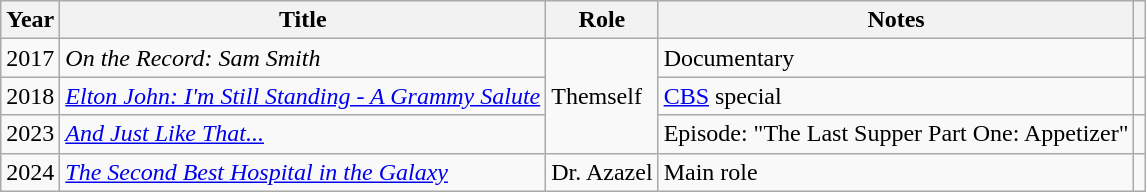<table class="wikitable">
<tr>
<th>Year</th>
<th>Title</th>
<th>Role</th>
<th>Notes</th>
<th class="unsortable"></th>
</tr>
<tr>
<td>2017</td>
<td><em>On the Record: Sam Smith</em></td>
<td rowspan="3">Themself</td>
<td>Documentary</td>
<td></td>
</tr>
<tr>
<td>2018</td>
<td><em><a href='#'>Elton John: I'm Still Standing - A Grammy Salute</a></em></td>
<td><a href='#'>CBS</a> special</td>
<td></td>
</tr>
<tr>
<td>2023</td>
<td><em><a href='#'>And Just Like That...</a></em></td>
<td>Episode: "The Last Supper Part One: Appetizer"</td>
<td></td>
</tr>
<tr>
<td>2024</td>
<td><em><a href='#'>The Second Best Hospital in the Galaxy</a></em></td>
<td>Dr. Azazel</td>
<td>Main role</td>
<td></td>
</tr>
</table>
